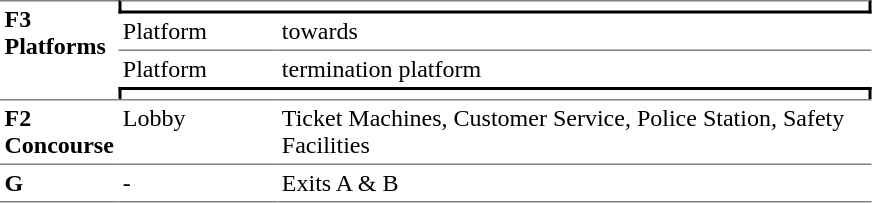<table border=0 cellspacing=0 cellpadding=3>
<tr>
<td style="border-top:solid 1px gray;" rowspan=4 width=50 valign=top><strong>F3<br>Platforms</strong></td>
<td style="border-right:solid 2px black;border-left:solid 2px black;border-bottom:solid 2px black;border-top:solid 1px gray;text-align:center;" colspan=2></td>
</tr>
<tr>
<td style="border-bottom:solid 1px gray;" width=100>Platform </td>
<td style="border-bottom:solid 1px gray;" width=390>  towards  </td>
</tr>
<tr>
<td>Platform </td>
<td> termination platform </td>
</tr>
<tr>
<td style="border-top:solid 2px black;border-right:solid 2px black;border-left:solid 2px black;text-align:center;" colspan=2></td>
</tr>
<tr>
<td style="border-bottom:solid 1px gray; border-top:solid 1px gray;" valign=top><strong>F2<br>Concourse</strong></td>
<td style="border-bottom:solid 1px gray; border-top:solid 1px gray;" valign=top>Lobby</td>
<td style="border-bottom:solid 1px gray; border-top:solid 1px gray;" valign=top>Ticket Machines, Customer Service, Police Station, Safety Facilities</td>
</tr>
<tr>
<td style="border-bottom:solid 1px gray;" valign=top><strong>G</strong></td>
<td style="border-bottom:solid 1px gray;" valign=top>-</td>
<td style="border-bottom:solid 1px gray;" valign=top>Exits A & B</td>
</tr>
</table>
